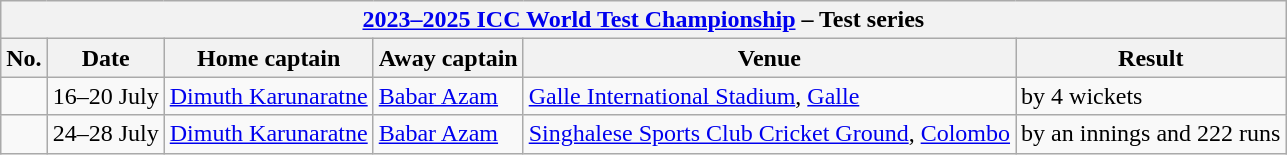<table class="wikitable">
<tr>
<th colspan="9"><a href='#'>2023–2025 ICC World Test Championship</a> – Test series</th>
</tr>
<tr>
<th>No.</th>
<th>Date</th>
<th>Home captain</th>
<th>Away captain</th>
<th>Venue</th>
<th>Result</th>
</tr>
<tr>
<td></td>
<td>16–20 July</td>
<td><a href='#'>Dimuth Karunaratne</a></td>
<td><a href='#'>Babar Azam</a></td>
<td><a href='#'>Galle International Stadium</a>, <a href='#'>Galle</a></td>
<td> by 4 wickets</td>
</tr>
<tr>
<td></td>
<td>24–28 July</td>
<td><a href='#'>Dimuth Karunaratne</a></td>
<td><a href='#'>Babar Azam</a></td>
<td><a href='#'>Singhalese Sports Club Cricket Ground</a>, <a href='#'>Colombo</a></td>
<td> by an innings and 222 runs</td>
</tr>
</table>
